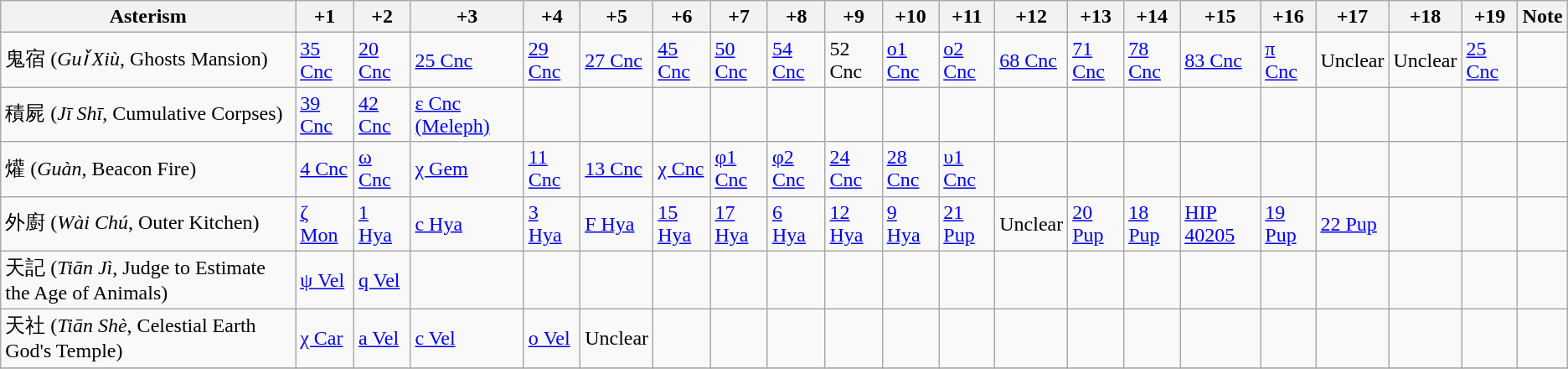<table class = "wikitable">
<tr>
<th>Asterism</th>
<th>+1</th>
<th>+2</th>
<th>+3</th>
<th>+4</th>
<th>+5</th>
<th>+6</th>
<th>+7</th>
<th>+8</th>
<th>+9</th>
<th>+10</th>
<th>+11</th>
<th>+12</th>
<th>+13</th>
<th>+14</th>
<th>+15</th>
<th>+16</th>
<th>+17</th>
<th>+18</th>
<th>+19</th>
<th>Note</th>
</tr>
<tr>
<td>鬼宿 (<em>Guǐ Xiù</em>, Ghosts Mansion)</td>
<td><a href='#'>35 Cnc</a></td>
<td><a href='#'>20 Cnc</a></td>
<td><a href='#'>25 Cnc</a></td>
<td><a href='#'>29 Cnc</a></td>
<td><a href='#'>27 Cnc</a></td>
<td><a href='#'>45 Cnc</a></td>
<td><a href='#'>50 Cnc</a></td>
<td><a href='#'>54 Cnc</a></td>
<td>52 Cnc</td>
<td><a href='#'>ο1 Cnc</a></td>
<td><a href='#'>ο2 Cnc</a></td>
<td><a href='#'>68 Cnc</a></td>
<td><a href='#'>71 Cnc</a></td>
<td><a href='#'>78 Cnc</a></td>
<td><a href='#'>83 Cnc</a></td>
<td><a href='#'>π Cnc</a></td>
<td>Unclear</td>
<td>Unclear</td>
<td><a href='#'>25 Cnc</a></td>
<td></td>
</tr>
<tr>
<td>積屍 (<em>Jī Shī</em>, Cumulative Corpses)</td>
<td><a href='#'>39 Cnc</a></td>
<td><a href='#'>42 Cnc</a></td>
<td><a href='#'>ε Cnc (Meleph)</a></td>
<td></td>
<td></td>
<td></td>
<td></td>
<td></td>
<td></td>
<td></td>
<td></td>
<td></td>
<td></td>
<td></td>
<td></td>
<td></td>
<td></td>
<td></td>
<td></td>
<td></td>
</tr>
<tr>
<td>爟 (<em>Guàn</em>, Beacon Fire)</td>
<td><a href='#'>4 Cnc</a></td>
<td><a href='#'>ω Cnc</a></td>
<td><a href='#'>χ Gem</a></td>
<td><a href='#'>11 Cnc</a></td>
<td><a href='#'>13 Cnc</a></td>
<td><a href='#'>χ Cnc</a></td>
<td><a href='#'>φ1 Cnc</a></td>
<td><a href='#'>φ2 Cnc</a></td>
<td><a href='#'>24 Cnc</a></td>
<td><a href='#'>28 Cnc</a></td>
<td><a href='#'>υ1 Cnc</a></td>
<td></td>
<td></td>
<td></td>
<td></td>
<td></td>
<td></td>
<td></td>
<td></td>
<td></td>
</tr>
<tr>
<td>外廚 (<em>Wài Chú</em>, Outer Kitchen)</td>
<td><a href='#'>ζ Mon</a></td>
<td><a href='#'>1 Hya</a></td>
<td><a href='#'>c Hya</a></td>
<td><a href='#'>3 Hya</a></td>
<td><a href='#'>F Hya</a></td>
<td><a href='#'>15 Hya</a></td>
<td><a href='#'>17 Hya</a></td>
<td><a href='#'>6 Hya</a></td>
<td><a href='#'>12 Hya</a></td>
<td><a href='#'>9 Hya</a></td>
<td><a href='#'>21 Pup</a></td>
<td>Unclear</td>
<td><a href='#'>20 Pup</a></td>
<td><a href='#'>18 Pup</a></td>
<td><a href='#'>HIP 40205</a></td>
<td><a href='#'>19 Pup</a></td>
<td><a href='#'>22 Pup</a></td>
<td></td>
<td></td>
<td></td>
</tr>
<tr>
<td>天記 (<em>Tiān Jì</em>, Judge to Estimate the Age of Animals)</td>
<td><a href='#'>ψ Vel</a></td>
<td><a href='#'>q Vel</a></td>
<td></td>
<td></td>
<td></td>
<td></td>
<td></td>
<td></td>
<td></td>
<td></td>
<td></td>
<td></td>
<td></td>
<td></td>
<td></td>
<td></td>
<td></td>
<td></td>
<td></td>
<td></td>
</tr>
<tr>
<td>天社 (<em>Tiān Shè</em>, Celestial Earth God's Temple)</td>
<td><a href='#'>χ Car</a></td>
<td><a href='#'>a Vel</a></td>
<td><a href='#'>c Vel</a></td>
<td><a href='#'>ο Vel</a></td>
<td>Unclear</td>
<td></td>
<td></td>
<td></td>
<td></td>
<td></td>
<td></td>
<td></td>
<td></td>
<td></td>
<td></td>
<td></td>
<td></td>
<td></td>
<td></td>
<td></td>
</tr>
<tr>
</tr>
</table>
